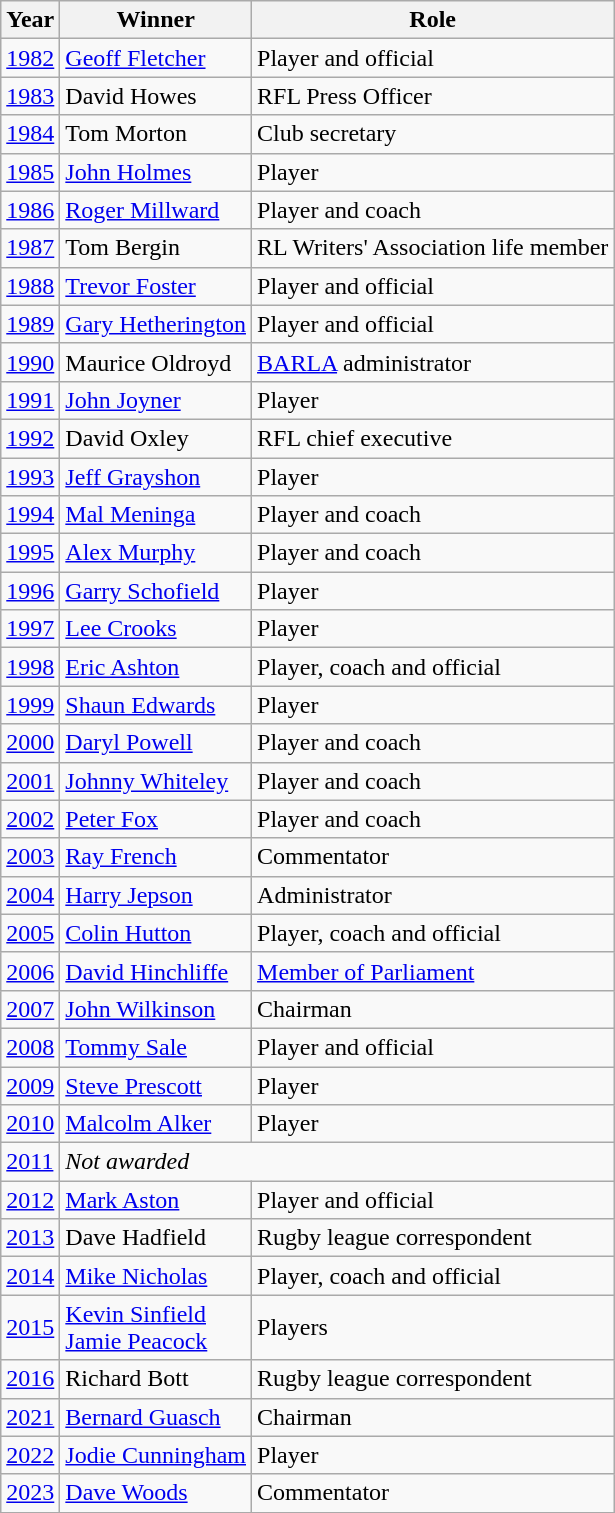<table class="wikitable">
<tr>
<th>Year</th>
<th>Winner</th>
<th>Role</th>
</tr>
<tr>
<td><a href='#'>1982</a></td>
<td><a href='#'>Geoff Fletcher</a></td>
<td>Player and official</td>
</tr>
<tr>
<td><a href='#'>1983</a></td>
<td>David Howes</td>
<td>RFL Press Officer</td>
</tr>
<tr>
<td><a href='#'>1984</a></td>
<td>Tom Morton</td>
<td>Club secretary</td>
</tr>
<tr>
<td><a href='#'>1985</a></td>
<td><a href='#'>John Holmes</a></td>
<td>Player</td>
</tr>
<tr>
<td><a href='#'>1986</a></td>
<td><a href='#'>Roger Millward</a></td>
<td>Player and coach</td>
</tr>
<tr>
<td><a href='#'>1987</a></td>
<td>Tom Bergin</td>
<td>RL Writers' Association life member</td>
</tr>
<tr>
<td><a href='#'>1988</a></td>
<td><a href='#'>Trevor Foster</a></td>
<td>Player and official</td>
</tr>
<tr>
<td><a href='#'>1989</a></td>
<td><a href='#'>Gary Hetherington</a></td>
<td>Player and official</td>
</tr>
<tr>
<td><a href='#'>1990</a></td>
<td>Maurice Oldroyd</td>
<td><a href='#'>BARLA</a> administrator</td>
</tr>
<tr>
<td><a href='#'>1991</a></td>
<td><a href='#'>John Joyner</a></td>
<td>Player</td>
</tr>
<tr>
<td><a href='#'>1992</a></td>
<td>David Oxley</td>
<td>RFL chief executive</td>
</tr>
<tr>
<td><a href='#'>1993</a></td>
<td><a href='#'>Jeff Grayshon</a></td>
<td>Player</td>
</tr>
<tr>
<td><a href='#'>1994</a></td>
<td><a href='#'>Mal Meninga</a></td>
<td>Player and coach</td>
</tr>
<tr>
<td><a href='#'>1995</a></td>
<td><a href='#'>Alex Murphy</a></td>
<td>Player and coach</td>
</tr>
<tr>
<td><a href='#'>1996</a></td>
<td><a href='#'>Garry Schofield</a></td>
<td>Player</td>
</tr>
<tr>
<td><a href='#'>1997</a></td>
<td><a href='#'>Lee Crooks</a></td>
<td>Player</td>
</tr>
<tr>
<td><a href='#'>1998</a></td>
<td><a href='#'>Eric Ashton</a></td>
<td>Player, coach and official</td>
</tr>
<tr>
<td><a href='#'>1999</a></td>
<td><a href='#'>Shaun Edwards</a></td>
<td>Player</td>
</tr>
<tr>
<td><a href='#'>2000</a></td>
<td><a href='#'>Daryl Powell</a></td>
<td>Player and coach</td>
</tr>
<tr>
<td><a href='#'>2001</a></td>
<td><a href='#'>Johnny Whiteley</a></td>
<td>Player and coach</td>
</tr>
<tr>
<td><a href='#'>2002</a></td>
<td><a href='#'>Peter Fox</a></td>
<td>Player and coach</td>
</tr>
<tr>
<td><a href='#'>2003</a></td>
<td><a href='#'>Ray French</a></td>
<td>Commentator</td>
</tr>
<tr>
<td><a href='#'>2004</a></td>
<td><a href='#'>Harry Jepson</a></td>
<td>Administrator</td>
</tr>
<tr>
<td><a href='#'>2005</a></td>
<td><a href='#'>Colin Hutton</a></td>
<td>Player, coach and official</td>
</tr>
<tr>
<td><a href='#'>2006</a></td>
<td><a href='#'>David Hinchliffe</a></td>
<td><a href='#'>Member of Parliament</a></td>
</tr>
<tr>
<td><a href='#'>2007</a></td>
<td><a href='#'>John Wilkinson</a></td>
<td>Chairman</td>
</tr>
<tr>
<td><a href='#'>2008</a></td>
<td><a href='#'>Tommy Sale</a></td>
<td>Player and official</td>
</tr>
<tr>
<td><a href='#'>2009</a></td>
<td><a href='#'>Steve Prescott</a></td>
<td>Player</td>
</tr>
<tr>
<td><a href='#'>2010</a></td>
<td><a href='#'>Malcolm Alker</a></td>
<td>Player</td>
</tr>
<tr>
<td><a href='#'>2011</a></td>
<td colspan="2"><em>Not awarded</em></td>
</tr>
<tr>
<td><a href='#'>2012</a></td>
<td><a href='#'>Mark Aston</a></td>
<td>Player and official</td>
</tr>
<tr>
<td><a href='#'>2013</a></td>
<td>Dave Hadfield</td>
<td>Rugby league correspondent</td>
</tr>
<tr>
<td><a href='#'>2014</a></td>
<td><a href='#'>Mike Nicholas</a></td>
<td>Player, coach and official</td>
</tr>
<tr>
<td><a href='#'>2015</a></td>
<td><a href='#'>Kevin Sinfield</a> <br> <a href='#'>Jamie Peacock</a></td>
<td>Players</td>
</tr>
<tr>
<td><a href='#'>2016</a></td>
<td>Richard Bott</td>
<td>Rugby league correspondent</td>
</tr>
<tr>
<td><a href='#'>2021</a></td>
<td><a href='#'>Bernard Guasch</a></td>
<td>Chairman</td>
</tr>
<tr>
<td><a href='#'>2022</a></td>
<td><a href='#'>Jodie Cunningham</a></td>
<td>Player</td>
</tr>
<tr>
<td><a href='#'>2023</a></td>
<td><a href='#'>Dave Woods</a></td>
<td>Commentator</td>
</tr>
</table>
